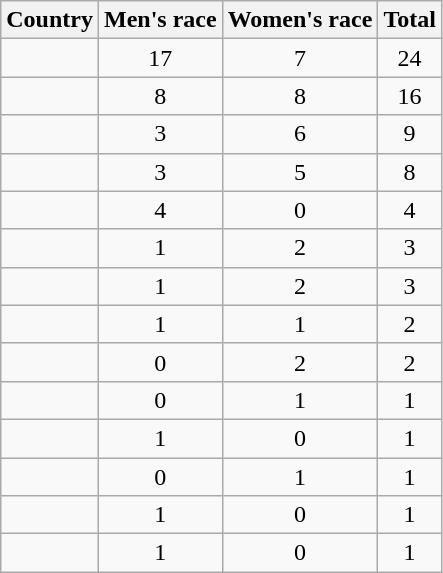<table class="wikitable sortable" style="text-align:center">
<tr>
<th>Country</th>
<th>Men's race</th>
<th>Women's race</th>
<th>Total</th>
</tr>
<tr>
<td align=left></td>
<td>17</td>
<td>7</td>
<td>24</td>
</tr>
<tr>
<td align=left></td>
<td>8</td>
<td>8</td>
<td>16</td>
</tr>
<tr>
<td align=left></td>
<td>3</td>
<td>6</td>
<td>9</td>
</tr>
<tr>
<td align=left></td>
<td>3</td>
<td>5</td>
<td>8</td>
</tr>
<tr>
<td align=left></td>
<td>4</td>
<td>0</td>
<td>4</td>
</tr>
<tr>
<td align=left></td>
<td>1</td>
<td>2</td>
<td>3</td>
</tr>
<tr>
<td align=left></td>
<td>1</td>
<td>2</td>
<td>3</td>
</tr>
<tr>
<td align=left></td>
<td>1</td>
<td>1</td>
<td>2</td>
</tr>
<tr>
<td align=left></td>
<td>0</td>
<td>2</td>
<td>2</td>
</tr>
<tr>
<td align=left></td>
<td>0</td>
<td>1</td>
<td>1</td>
</tr>
<tr>
<td align=left></td>
<td>1</td>
<td>0</td>
<td>1</td>
</tr>
<tr>
<td align=left></td>
<td>0</td>
<td>1</td>
<td>1</td>
</tr>
<tr>
<td align=left></td>
<td>1</td>
<td>0</td>
<td>1</td>
</tr>
<tr>
<td align=left></td>
<td>1</td>
<td>0</td>
<td>1</td>
</tr>
</table>
